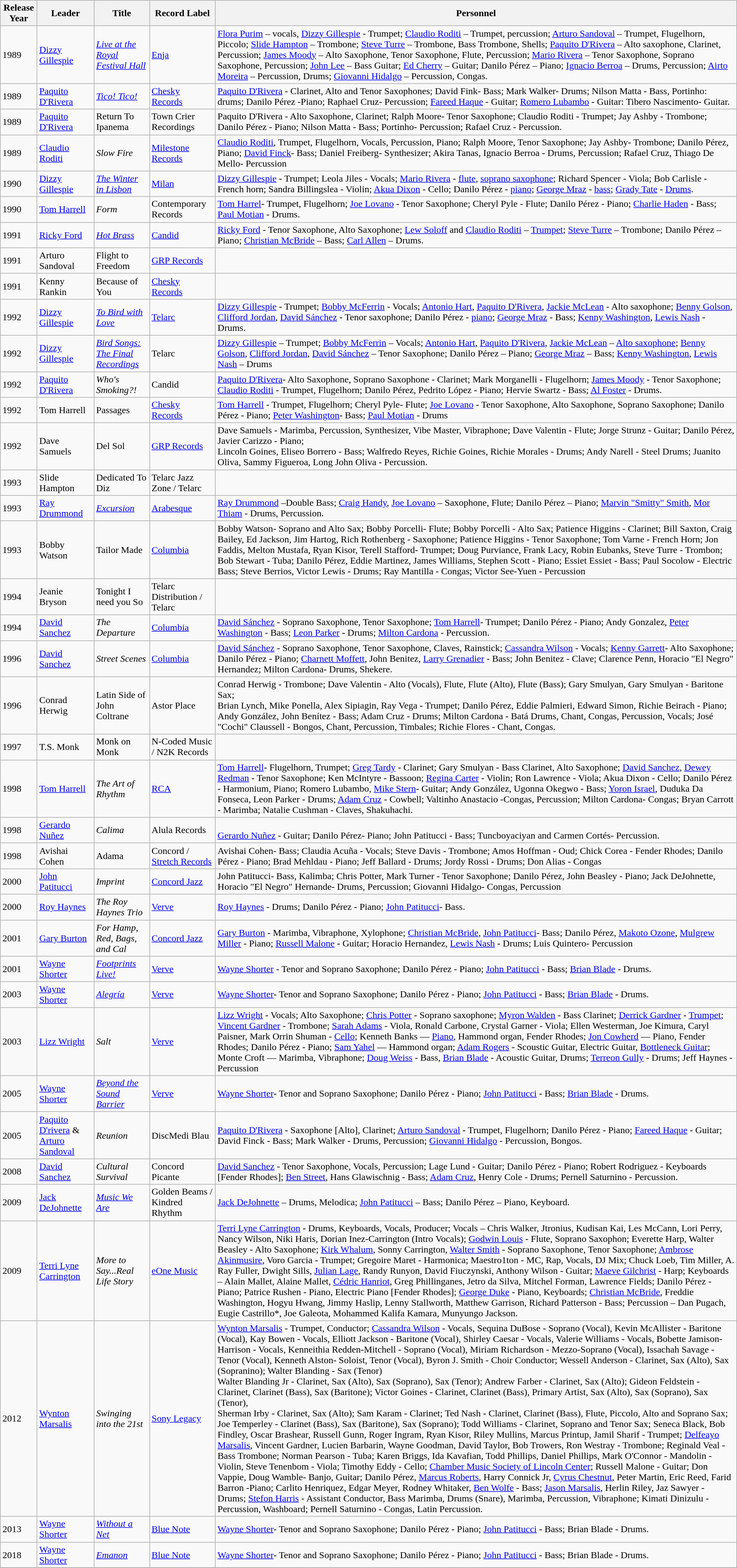<table class="wikitable">
<tr>
<th>Release Year</th>
<th>Leader</th>
<th><strong>Title</strong></th>
<th>Record Label</th>
<th>Personnel</th>
</tr>
<tr>
<td>1989</td>
<td><a href='#'>Dizzy Gillespie</a></td>
<td><em><a href='#'>Live at the Royal Festival Hall</a></em></td>
<td><a href='#'>Enja</a></td>
<td><a href='#'>Flora Purim</a> – vocals, <a href='#'>Dizzy Gillespie</a> - Trumpet; <a href='#'>Claudio Roditi</a> – Trumpet, percussion; <a href='#'>Arturo Sandoval</a> – Trumpet, Flugelhorn, Piccolo; <a href='#'>Slide Hampton</a> – Trombone; <a href='#'>Steve Turre</a> – Trombone, Bass Trombone, Shells; <a href='#'>Paquito D'Rivera</a> – Alto saxophone, Clarinet, Percussion; <a href='#'>James Moody</a> – Alto Saxophone, Tenor Saxophone, Flute, Percussion; <a href='#'>Mario Rivera</a> – Tenor Saxophone, Soprano Saxophone, Percussion; <a href='#'>John Lee</a> – Bass Guitar; <a href='#'>Ed Cherry</a> – Guitar; Danilo Pérez – Piano; <a href='#'>Ignacio Berroa</a> – Drums, Percussion; <a href='#'>Airto Moreira</a> – Percussion, Drums; <a href='#'>Giovanni Hidalgo</a> – Percussion, Congas.</td>
</tr>
<tr>
<td>1989</td>
<td><a href='#'>Paquito D'Rivera</a></td>
<td><em><a href='#'>Tico! Tico!</a></em></td>
<td><a href='#'>Chesky Records</a></td>
<td><a href='#'>Paquito D'Rivera</a> - Clarinet, Alto and Tenor Saxophones; David Fink- Bass; Mark Walker- Drums; Nilson Matta - Bass, Portinho: drums; Danilo Pérez -Piano; Raphael Cruz- Percussion; <a href='#'>Fareed Haque</a> - Guitar; <a href='#'>Romero Lubambo</a> - Guitar: Tibero Nascimento- Guitar.</td>
</tr>
<tr>
<td>1989</td>
<td><a href='#'>Paquito D'Rivera</a></td>
<td>Return To Ipanema</td>
<td>Town Crier Recordings</td>
<td>Paquito D'Rivera - Alto Saxophone, Clarinet; Ralph Moore- Tenor Saxophone; Claudio Roditi - Trumpet; Jay Ashby - Trombone; Danilo Pérez - Piano; Nilson Matta - Bass; Portinho- Percussion; Rafael Cruz - Percussion.</td>
</tr>
<tr>
<td>1989</td>
<td><a href='#'>Claudio Roditi</a></td>
<td><em>Slow Fire</em></td>
<td><a href='#'>Milestone Records</a></td>
<td><a href='#'>Claudio Roditi</a>, Trumpet, Flugelhorn, Vocals, Percussion, Piano; Ralph Moore, Tenor Saxophone; Jay Ashby- Trombone; Danilo Pérez, Piano; <a href='#'>David Finck</a>- Bass; Daniel Freiberg- Synthesizer; Akira Tanas, Ignacio Berroa - Drums, Percussion; Rafael Cruz, Thiago De Mello- Percussion</td>
</tr>
<tr>
<td>1990</td>
<td><a href='#'>Dizzy Gillespie</a></td>
<td><em><a href='#'>The Winter in Lisbon</a></em></td>
<td><a href='#'>Milan</a></td>
<td><a href='#'>Dizzy Gillespie</a> - Trumpet; Leola Jiles - Vocals; <a href='#'>Mario Rivera</a> - <a href='#'>flute</a>, <a href='#'>soprano saxophone</a>; Richard Spencer - Viola; Bob Carlisle - French horn; Sandra Billingslea - Violin; <a href='#'>Akua Dixon</a> - Cello; Danilo Pérez - <a href='#'>piano</a>; <a href='#'>George Mraz</a> - <a href='#'>bass</a>; <a href='#'>Grady Tate</a> - <a href='#'>Drums</a>.</td>
</tr>
<tr>
<td>1990</td>
<td><a href='#'>Tom Harrell</a></td>
<td><em>Form</em></td>
<td>Contemporary Records</td>
<td><a href='#'>Tom Harrel</a>- Trumpet, Flugelhorn; <a href='#'>Joe Lovano</a> - Tenor Saxophone; Cheryl Pyle - Flute; Danilo Pérez - Piano; <a href='#'>Charlie Haden</a> - Bass; <a href='#'>Paul Motian</a> - Drums.</td>
</tr>
<tr>
<td>1991</td>
<td><a href='#'>Ricky Ford</a></td>
<td><em><a href='#'>Hot Brass</a></em></td>
<td><a href='#'>Candid</a></td>
<td><a href='#'>Ricky Ford</a> - Tenor Saxophone, Alto Saxophone; <a href='#'>Lew Soloff</a> and <a href='#'>Claudio Roditi</a> – <a href='#'>Trumpet</a>; <a href='#'>Steve Turre</a> – Trombone; Danilo Pérez – Piano; <a href='#'>Christian McBride</a> – Bass; <a href='#'>Carl Allen</a> – Drums.</td>
</tr>
<tr>
<td>1991</td>
<td>Arturo Sandoval</td>
<td>Flight to Freedom</td>
<td><a href='#'>GRP Records</a></td>
<td></td>
</tr>
<tr>
<td>1991</td>
<td>Kenny Rankin</td>
<td>Because of You</td>
<td><a href='#'>Chesky Records</a></td>
<td></td>
</tr>
<tr>
<td>1992</td>
<td><a href='#'>Dizzy Gillespie</a></td>
<td><em><a href='#'>To Bird with Love</a></em></td>
<td><a href='#'>Telarc</a></td>
<td><a href='#'>Dizzy Gillespie</a> - Trumpet; <a href='#'>Bobby McFerrin</a> - Vocals; <a href='#'>Antonio Hart</a>, <a href='#'>Paquito D'Rivera</a>, <a href='#'>Jackie McLean</a> - Alto saxophone; <a href='#'>Benny Golson</a>, <a href='#'>Clifford Jordan</a>, <a href='#'>David Sánchez</a> - Tenor saxophone; Danilo Pérez - <a href='#'>piano</a>; <a href='#'>George Mraz</a> - Bass; <a href='#'>Kenny Washington</a>, <a href='#'>Lewis Nash</a> - Drums.</td>
</tr>
<tr>
<td>1992</td>
<td><a href='#'>Dizzy Gillespie</a></td>
<td><em><a href='#'>Bird Songs: The Final Recordings</a></em></td>
<td>Telarc</td>
<td><a href='#'>Dizzy Gillespie</a> – Trumpet; <a href='#'>Bobby McFerrin</a> – Vocals; <a href='#'>Antonio Hart</a>, <a href='#'>Paquito D'Rivera</a>, <a href='#'>Jackie McLean</a> – <a href='#'>Alto saxophone</a>; <a href='#'>Benny Golson</a>, <a href='#'>Clifford Jordan</a>, <a href='#'>David Sánchez</a> – Tenor Saxophone; Danilo Pérez – Piano; <a href='#'>George Mraz</a> – Bass; <a href='#'>Kenny Washington</a>, <a href='#'>Lewis Nash</a> – Drums</td>
</tr>
<tr>
<td>1992</td>
<td><a href='#'>Paquito D'Rivera</a></td>
<td><em>Who's Smoking?!</em></td>
<td>Candid</td>
<td><a href='#'>Paquito D'Rivera</a>- Alto Saxophone, Soprano Saxophone - Clarinet; Mark Morganelli - Flugelhorn; <a href='#'>James Moody</a> - Tenor Saxophone; <a href='#'>Claudio Roditi</a> - Trumpet, Flugelhorn; Danilo Pérez, Pedrito López - Piano; Hervie Swartz - Bass; <a href='#'>Al Foster</a> - Drums.</td>
</tr>
<tr>
<td>1992</td>
<td>Tom Harrell</td>
<td>Passages</td>
<td><a href='#'>Chesky Records</a></td>
<td><a href='#'>Tom Harrell</a> - Trumpet, Flugelhorn; Cheryl Pyle- Flute; <a href='#'>Joe Lovano</a> - Tenor Saxophone, Alto Saxophone, Soprano Saxophone; Danilo Pérez - Piano; <a href='#'>Peter Washington</a>- Bass; <a href='#'>Paul Motian</a> - Drums</td>
</tr>
<tr>
<td>1992</td>
<td>Dave Samuels</td>
<td>Del Sol</td>
<td><a href='#'>GRP Records</a></td>
<td>Dave Samuels - Marimba, Percussion, Synthesizer, Vibe Master, Vibraphone; Dave Valentin - Flute; Jorge Strunz - Guitar; Danilo Pérez, Javier Carizzo - Piano;<br>Lincoln Goines, Eliseo Borrero - Bass; Walfredo Reyes, Richie Goines, Richie Morales - Drums; Andy Narell - Steel Drums; Juanito Oliva, Sammy Figueroa, Long John Oliva - Percussion.</td>
</tr>
<tr>
<td>1993</td>
<td>Slide Hampton</td>
<td>Dedicated To Diz</td>
<td>Telarc Jazz Zone / Telarc</td>
<td></td>
</tr>
<tr>
<td>1993</td>
<td><a href='#'>Ray Drummond</a></td>
<td><em><a href='#'>Excursion</a></em></td>
<td><a href='#'>Arabesque</a></td>
<td><a href='#'>Ray Drummond</a> –Double Bass; <a href='#'>Craig Handy</a>, <a href='#'>Joe Lovano</a> – Saxophone, Flute; Danilo Pérez – Piano; <a href='#'>Marvin "Smitty" Smith</a>, <a href='#'>Mor Thiam</a> - Drums, Percussion.</td>
</tr>
<tr>
<td>1993</td>
<td>Bobby Watson</td>
<td>Tailor Made</td>
<td><a href='#'>Columbia</a></td>
<td>Bobby Watson- Soprano and Alto Sax; Bobby Porcelli- Flute; Bobby Porcelli - Alto Sax; Patience Higgins - Clarinet; Bill Saxton, Craig Bailey, Ed Jackson, Jim Hartog, Rich Rothenberg - Saxophone; Patience Higgins - Tenor Saxophone; Tom Varne - French Horn; Jon Faddis, Melton Mustafa, Ryan Kisor, Terell Stafford- Trumpet; Doug Purviance, Frank Lacy, Robin Eubanks, Steve Turre - Trombon; Bob Stewart - Tuba; Danilo Pérez, Eddie Martinez, James Williams, Stephen Scott - Piano; Essiet Essiet - Bass; Paul Socolow - Electric Bass; Steve Berrios, Victor Lewis - Drums; Ray Mantilla - Congas; Victor See-Yuen - Percussion</td>
</tr>
<tr>
<td>1994</td>
<td>Jeanie Bryson</td>
<td>Tonight I need you So</td>
<td>Telarc Distribution / Telarc</td>
<td></td>
</tr>
<tr>
<td>1994</td>
<td><a href='#'>David Sanchez</a></td>
<td><em>The Departure</em></td>
<td><a href='#'>Columbia</a></td>
<td><a href='#'>David Sánchez</a> - Soprano Saxophone, Tenor Saxophone; <a href='#'>Tom Harrell</a>- Trumpet; Danilo Pérez - Piano; Andy Gonzalez, <a href='#'>Peter Washington</a> - Bass; <a href='#'>Leon Parker</a> - Drums; <a href='#'>Milton Cardona</a> - Percussion.</td>
</tr>
<tr>
<td>1996</td>
<td><a href='#'>David Sanchez</a></td>
<td><em>Street Scenes</em></td>
<td><a href='#'>Columbia</a></td>
<td><a href='#'>David Sánchez</a> - Soprano Saxophone, Tenor Saxophone, Claves, Rainstick; <a href='#'>Cassandra Wilson</a> - Vocals; <a href='#'>Kenny Garrett</a>- Alto Saxophone; Danilo Pérez - Piano; <a href='#'>Charnett Moffett</a>, John Benitez, <a href='#'>Larry Grenadier</a> - Bass; John Benitez - Clave; Clarence Penn, Horacio "El Negro" Hernandez; Milton Cardona- Drums, Shekere.</td>
</tr>
<tr>
<td>1996</td>
<td>Conrad Herwig</td>
<td>Latin Side of John Coltrane</td>
<td>Astor Place</td>
<td>Conrad Herwig - Trombone; Dave Valentin - Alto (Vocals), Flute, Flute (Alto), Flute (Bass); Gary Smulyan, Gary Smulyan - Baritone Sax;<br>Brian Lynch, Mike Ponella, Alex Sipiagin, Ray Vega - Trumpet; Danilo Pérez, Eddie Palmieri, Edward Simon, Richie Beirach - Piano; Andy González, John Benítez - Bass; Adam Cruz - Drums; Milton Cardona - Batá Drums, Chant, Congas, Percussion, Vocals; José "Cochi" Claussell - Bongos, Chant, Percussion, Timbales; Richie Flores - Chant, Congas.</td>
</tr>
<tr>
<td>1997</td>
<td>T.S. Monk</td>
<td>Monk on Monk</td>
<td>N-Coded Music / N2K Records</td>
<td></td>
</tr>
<tr>
<td>1998</td>
<td><a href='#'>Tom Harrell</a></td>
<td><em>The Art of Rhythm</em></td>
<td><a href='#'>RCA</a></td>
<td><a href='#'>Tom Harrell</a>- Flugelhorn, Trumpet; <a href='#'>Greg Tardy</a> - Clarinet; Gary Smulyan - Bass Clarinet, Alto Saxophone; <a href='#'>David Sanchez</a>, <a href='#'>Dewey Redman</a> - Tenor Saxophone; Ken McIntyre - Bassoon; <a href='#'>Regina Carter</a> - Violin; Ron Lawrence - Viola; Akua Dixon - Cello; Danilo Pérez - Harmonium, Piano; Romero Lubambo, <a href='#'>Mike Stern</a>- Guitar; Andy González, Ugonna Okegwo - Bass; <a href='#'>Yoron Israel</a>, Duduka Da Fonseca, Leon Parker - Drums; <a href='#'>Adam Cruz</a> - Cowbell; Valtinho Anastacio -Congas, Percussion; Milton Cardona- Congas; Bryan Carrott - Marimba; Natalie Cushman - Claves, Shakuhachi.</td>
</tr>
<tr>
<td>1998</td>
<td><a href='#'>Gerardo Nuñez</a></td>
<td><em>Calima</em></td>
<td>Alula Records</td>
<td><br><a href='#'>Gerardo Nuñez</a> - Guitar; Danilo Pérez- Piano; John Patitucci - Bass; Tuncboyaciyan and Carmen Cortés- Percussion.</td>
</tr>
<tr>
<td>1998</td>
<td>Avishai Cohen</td>
<td>Adama</td>
<td>Concord / <a href='#'>Stretch Records</a></td>
<td>Avishai Cohen- Bass; Claudia Acuña - Vocals; Steve Davis - Trombone; Amos Hoffman - Oud; Chick Corea - Fender Rhodes; Danilo Pérez - Piano; Brad Mehldau - Piano; Jeff Ballard - Drums; Jordy Rossi - Drums; Don Alias - Congas</td>
</tr>
<tr>
<td>2000</td>
<td><a href='#'>John Patitucci</a></td>
<td><em>Imprint</em></td>
<td><a href='#'>Concord Jazz</a></td>
<td>John Patitucci- Bass, Kalimba; Chris Potter, Mark Turner - Tenor Saxophone; Danilo Pérez, John Beasley - Piano; Jack DeJohnette, Horacio "El Negro" Hernande- Drums, Percussion; Giovanni Hidalgo- Congas, Percussion</td>
</tr>
<tr>
<td>2000</td>
<td><a href='#'>Roy Haynes</a></td>
<td><em>The Roy Haynes Trio</em></td>
<td><a href='#'>Verve</a></td>
<td><a href='#'>Roy Haynes</a> - Drums; Danilo Pérez - Piano; <a href='#'>John Patitucci</a>- Bass.</td>
</tr>
<tr>
<td>2001</td>
<td><a href='#'>Gary Burton</a></td>
<td><em>For Hamp, Red, Bags, and Cal</em></td>
<td><a href='#'>Concord Jazz</a></td>
<td><a href='#'>Gary Burton</a> - Marimba, Vibraphone, Xylophone; <a href='#'>Christian McBride</a>, <a href='#'>John Patitucci</a>- Bass; Danilo Pérez, <a href='#'>Makoto Ozone</a>, <a href='#'>Mulgrew Miller</a> - Piano; <a href='#'>Russell Malone</a> - Guitar; Horacio Hernandez, <a href='#'>Lewis Nash</a> - Drums; Luis Quintero- Percussion</td>
</tr>
<tr>
<td>2001</td>
<td><a href='#'>Wayne Shorter</a></td>
<td><em><a href='#'>Footprints Live!</a></em></td>
<td><a href='#'>Verve</a></td>
<td><a href='#'>Wayne Shorter</a> - Tenor and Soprano Saxophone; Danilo Pérez - Piano; <a href='#'>John Patitucci</a> - Bass; <a href='#'>Brian Blade</a> - Drums.</td>
</tr>
<tr>
<td>2003</td>
<td><a href='#'>Wayne Shorter</a></td>
<td><em><a href='#'>Alegría</a></em></td>
<td><a href='#'>Verve</a></td>
<td><a href='#'>Wayne Shorter</a>- Tenor and Soprano Saxophone; Danilo Pérez - Piano; <a href='#'>John Patitucci</a> - Bass; <a href='#'>Brian Blade</a> - Drums.</td>
</tr>
<tr>
<td>2003</td>
<td><a href='#'>Lizz Wright</a></td>
<td><em>Salt</em></td>
<td><a href='#'>Verve</a></td>
<td><a href='#'>Lizz Wright</a> - Vocals; Alto Saxophone; <a href='#'>Chris Potter</a> - Soprano saxophone; <a href='#'>Myron Walden</a> - Bass Clarinet; <a href='#'>Derrick Gardner</a> - <a href='#'>Trumpet</a>; <a href='#'>Vincent Gardner</a> - Trombone; <a href='#'>Sarah Adams</a> - Viola, Ronald Carbone, Crystal Garner - Viola; Ellen Westerman, Joe Kimura, Caryl Paisner, Mark Orrin Shuman - <a href='#'>Cello</a>; Kenneth Banks — <a href='#'>Piano</a>, Hammond organ, Fender Rhodes; <a href='#'>Jon Cowherd</a> — Piano, Fender Rhodes; Danilo Pérez - Piano; <a href='#'>Sam Yahel</a> — Hammond organ; <a href='#'>Adam Rogers</a> - Scoustic Guitar, Electric Guitar, <a href='#'>Bottleneck Guitar</a>; Monte Croft — Marimba, Vibraphone; <a href='#'>Doug Weiss</a> - Bass, <a href='#'>Brian Blade</a> - Acoustic Guitar, Drums; <a href='#'>Terreon Gully</a> - Drums; Jeff Haynes - Percussion</td>
</tr>
<tr>
<td>2005</td>
<td><a href='#'>Wayne Shorter</a></td>
<td><em><a href='#'>Beyond the Sound Barrier</a></em></td>
<td><a href='#'>Verve</a></td>
<td><a href='#'>Wayne Shorter</a>- Tenor and Soprano Saxophone; Danilo Pérez - Piano; <a href='#'>John Patitucci</a> - Bass; <a href='#'>Brian Blade</a> - Drums.</td>
</tr>
<tr>
<td>2005</td>
<td><a href='#'>Paquito D'rivera</a> & <a href='#'>Arturo Sandoval</a></td>
<td><em>Reunion</em></td>
<td>DiscMedi Blau</td>
<td><a href='#'>Paquito D'Rivera</a> - Saxophone [Alto], Clarinet; <a href='#'>Arturo Sandoval</a> - Trumpet, Flugelhorn; Danilo Pérez - Piano; <a href='#'>Fareed Haque</a> - Guitar; David Finck - Bass; Mark Walker - Drums, Percussion; <a href='#'>Giovanni Hidalgo</a> - Percussion, Bongos.</td>
</tr>
<tr>
<td>2008</td>
<td><a href='#'>David Sanchez</a></td>
<td><em>Cultural Survival</em></td>
<td>Concord Picante</td>
<td><a href='#'>David Sanchez</a> - Tenor Saxophone, Vocals, Percussion; Lage Lund - Guitar; Danilo Pérez - Piano; Robert Rodriguez - Keyboards [Fender Rhodes]; <a href='#'>Ben Street</a>, Hans Glawischnig - Bass; <a href='#'>Adam Cruz</a>, Henry Cole - Drums; Pernell Saturnino - Percussion.</td>
</tr>
<tr>
<td>2009</td>
<td><a href='#'>Jack DeJohnette</a></td>
<td><em><a href='#'>Music We Are</a></em></td>
<td>Golden Beams / Kindred Rhythm</td>
<td><a href='#'>Jack DeJohnette</a> – Drums, Melodica; <a href='#'>John Patitucci</a> – Bass; Danilo Pérez – Piano, Keyboard.</td>
</tr>
<tr>
<td>2009</td>
<td><a href='#'>Terri Lyne Carrington</a></td>
<td><em>More to Say...Real Life Story</em></td>
<td><a href='#'>eOne Music</a></td>
<td><a href='#'>Terri Lyne Carrington</a> - Drums, Keyboards, Vocals, Producer; Vocals – Chris Walker, Jtronius, Kudisan Kai, Les McCann, Lori Perry, Nancy Wilson, Niki Haris, Dorian Inez-Carrington (Intro Vocals); <a href='#'>Godwin Louis</a> - Flute, Soprano Saxophon; Everette Harp, Walter Beasley - Alto Saxophone; <a href='#'>Kirk Whalum</a>, Sonny Carrington, <a href='#'>Walter Smith</a> - Soprano Saxophone, Tenor Saxophone; <a href='#'>Ambrose Akinmusire</a>, Voro Garcia - Trumpet; Gregoire Maret - Harmonica; Maestro1ton - MC, Rap, Vocals, DJ Mix; Chuck Loeb, Tim Miller, A. Ray Fuller, Dwight Sills, <a href='#'>Julian Lage</a>, Randy Runyon, David Fiuczynski, Anthony Wilson - Guitar; <a href='#'>Maeve Gilchrist</a> - Harp; Keyboards – Alain Mallet, Alaine Mallet, <a href='#'>Cédric Hanriot</a>, Greg Phillinganes, Jetro da Silva, Mitchel Forman, Lawrence Fields; Danilo Pérez - Piano; Patrice Rushen - Piano, Electric Piano [Fender Rhodes]; <a href='#'>George Duke</a> - Piano, Keyboards; <a href='#'>Christian McBride</a>, Freddie Washington, Hogyu Hwang, Jimmy Haslip, Lenny Stallworth, Matthew Garrison, Richard Patterson - Bass; Percussion – Dan Pugach, Eugie Castrillo*, Joe Galeota, Mohammed Kalifa Kamara, Munyungo Jackson.</td>
</tr>
<tr>
<td>2012</td>
<td><a href='#'>Wynton Marsalis</a></td>
<td><em>Swinging into the 21st</em></td>
<td><a href='#'>Sony Legacy</a></td>
<td><a href='#'>Wynton Marsalis</a> - Trumpet, Conductor; <a href='#'>Cassandra Wilson</a> - Vocals, Sequina DuBose - Soprano (Vocal), Kevin McAllister - Baritone (Vocal), Kay Bowen - Vocals, Elliott Jackson - Baritone (Vocal), Shirley Caesar - Vocals, Valerie Williams - Vocals, Bobette Jamison-Harrison - Vocals, Kenneithia Redden-Mitchell - Soprano (Vocal), Miriam Richardson - Mezzo-Soprano (Vocal), Issachah Savage - Tenor (Vocal), Kenneth Alston- Soloist, Tenor (Vocal), Byron J. Smith - Choir Conductor; Wessell Anderson - Clarinet, Sax (Alto), Sax (Sopranino); Walter Blanding - Sax (Tenor)<br>Walter Blanding Jr - Clarinet, Sax (Alto), Sax (Soprano), Sax (Tenor); Andrew Farber - Clarinet, Sax (Alto); Gideon Feldstein - Clarinet, Clarinet (Bass), Sax (Baritone); Victor Goines - Clarinet, Clarinet (Bass), Primary Artist, Sax (Alto), Sax (Soprano), Sax (Tenor),<br>Sherman Irby - Clarinet, Sax (Alto); Sam Karam - Clarinet; Ted Nash - Clarinet, Clarinet (Bass), Flute, Piccolo, Alto and Soprano Sax; Joe Temperley - Clarinet (Bass), Sax (Baritone), Sax (Soprano); Todd Williams - Clarinet, Soprano and Tenor Sax; Seneca Black, Bob Findley, Oscar Brashear, Russell Gunn, Roger Ingram, Ryan Kisor, Riley Mullins, Marcus Printup, Jamil Sharif - Trumpet; <a href='#'>Delfeayo Marsalis</a>, Vincent Gardner, Lucien Barbarin, Wayne Goodman, David Taylor, Bob Trowers, Ron Westray - Trombone; Reginald Veal - Bass Trombone; Norman Pearson - Tuba; Karen Briggs, Ida Kavafian, Todd Phillips, Daniel Phillips, Mark O'Connor - Mandolin - Violin, Steve Tenenbom - Viola; Timothy Eddy - Cello; <a href='#'>Chamber Music Society of Lincoln Center</a>; Russell Malone - Guitar; Don Vappie, Doug Wamble- Banjo, Guitar; Danilo Pérez, <a href='#'>Marcus Roberts</a>, Harry Connick Jr, <a href='#'>Cyrus Chestnut</a>, Peter Martin, Eric Reed, Farid Barron -Piano; Carlito Henriquez, Edgar Meyer, Rodney Whitaker, <a href='#'>Ben Wolfe</a> - Bass; <a href='#'>Jason Marsalis</a>, Herlin Riley, Jaz Sawyer - Drums; <a href='#'>Stefon Harris</a> - Assistant Conductor, Bass Marimba, Drums (Snare), Marimba, Percussion, Vibraphone; Kimati Dinizulu - Percussion, Washboard; Pernell Saturnino - Congas, Latin Percussion.</td>
</tr>
<tr>
<td>2013</td>
<td><a href='#'>Wayne Shorter</a></td>
<td><em><a href='#'>Without a Net</a></em></td>
<td><a href='#'>Blue Note</a></td>
<td><a href='#'>Wayne Shorter</a>- Tenor and Soprano Saxophone; Danilo Pérez - Piano; <a href='#'>John Patitucci</a> - Bass; Brian Blade - Drums.</td>
</tr>
<tr>
<td>2018</td>
<td><a href='#'>Wayne Shorter</a></td>
<td><em><a href='#'>Emanon</a></em></td>
<td><a href='#'>Blue Note</a></td>
<td><a href='#'>Wayne Shorter</a>- Tenor and Soprano Saxophone; Danilo Pérez - Piano; <a href='#'>John Patitucci</a> - Bass; Brian Blade - Drums.</td>
</tr>
<tr>
</tr>
</table>
